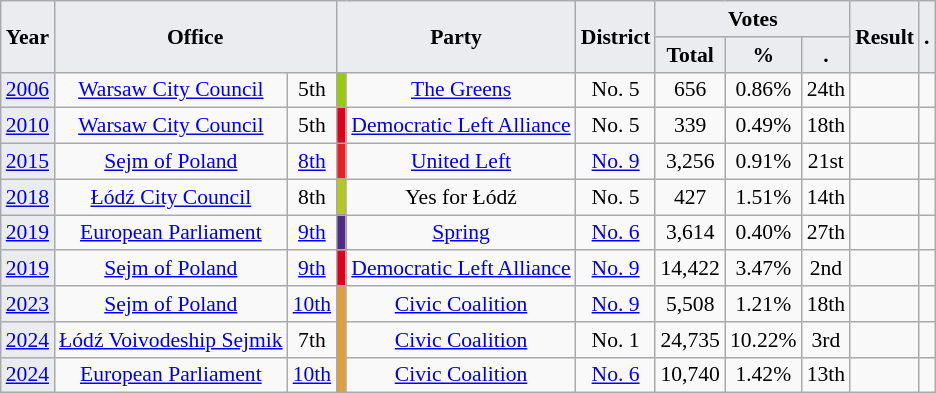<table class="wikitable" style="font-size:90%; text-align:center;">
<tr>
<th style="background-color:#EAECF0;" rowspan=2>Year</th>
<th colspan="2" rowspan="2" style="background-color:#EAECF0;">Office</th>
<th style="background-color:#EAECF0;" colspan=2 rowspan=2>Party</th>
<th style="background-color:#EAECF0;" colspan=1 rowspan=2>District</th>
<th style="background-color:#EAECF0;" colspan=3>Votes</th>
<th style="background-color:#EAECF0;" rowspan=2>Result</th>
<th style="background-color:#EAECF0;" rowspan=2>.</th>
</tr>
<tr>
<th style="background-color:#EAECF0;">Total</th>
<th style="background-color:#EAECF0;">%</th>
<th style="background-color:#EAECF0;">.</th>
</tr>
<tr>
<td style="background-color:#EAECF0;"><a href='#'>2006</a></td>
<td><a href='#'>Warsaw City Council</a></td>
<td>5th</td>
<td style="background-color:#99CC00;;"></td>
<td><a href='#'>The Greens</a></td>
<td>No. 5</td>
<td>656</td>
<td>0.86%</td>
<td>24th</td>
<td></td>
<td></td>
</tr>
<tr>
<td style="background-color:#EAECF0;"><a href='#'>2010</a></td>
<td><a href='#'>Warsaw City Council</a></td>
<td>5th</td>
<td style="background-color:#E2001A;"></td>
<td><a href='#'>Democratic Left Alliance</a></td>
<td>No. 5</td>
<td>339</td>
<td>0.49%</td>
<td>18th</td>
<td></td>
<td></td>
</tr>
<tr>
<td style="background-color:#EAECF0;"><a href='#'>2015</a></td>
<td><a href='#'>Sejm of Poland</a></td>
<td><a href='#'>8th</a></td>
<td style="background-color:#ED1D23;"></td>
<td><a href='#'>United Left</a></td>
<td><a href='#'>No. 9</a></td>
<td>3,256</td>
<td>0.91%</td>
<td>21st</td>
<td></td>
<td></td>
</tr>
<tr>
<td style="background-color:#EAECF0;"><a href='#'>2018</a></td>
<td><a href='#'>Łódź City Council</a></td>
<td>8th</td>
<td style="background-color:#B2C918;"></td>
<td>Yes for Łódź</td>
<td>No. 5</td>
<td>427</td>
<td>1.51%</td>
<td>14th</td>
<td></td>
<td></td>
</tr>
<tr>
<td style="background-color:#EAECF0;"><a href='#'>2019</a></td>
<td><a href='#'>European Parliament</a></td>
<td><a href='#'>9th</a></td>
<td style="background-color:#4E2B8A;"></td>
<td><a href='#'>Spring</a></td>
<td><a href='#'>No. 6</a></td>
<td>3,614</td>
<td>0.40%</td>
<td>27th</td>
<td></td>
<td></td>
</tr>
<tr>
<td style="background-color:#EAECF0;"><a href='#'>2019</a></td>
<td><a href='#'>Sejm of Poland</a></td>
<td><a href='#'>9th</a></td>
<td style="background-color:#E2001A;"></td>
<td><a href='#'>Democratic Left Alliance</a></td>
<td><a href='#'>No. 9</a></td>
<td>14,422</td>
<td>3.47%</td>
<td>2nd</td>
<td></td>
<td></td>
</tr>
<tr>
<td style="background-color:#EAECF0;"><a href='#'>2023</a></td>
<td><a href='#'>Sejm of Poland</a></td>
<td><a href='#'>10th</a></td>
<td rowspan=3 style="background-color:#E19F39;"></td>
<td><a href='#'>Civic Coalition</a></td>
<td><a href='#'>No. 9</a></td>
<td>5,508</td>
<td>1.21%</td>
<td>18th</td>
<td></td>
<td></td>
</tr>
<tr>
<td style="background-color:#EAECF0;"><a href='#'>2024</a></td>
<td><a href='#'>Łódź Voivodeship Sejmik</a></td>
<td>7th</td>
<td><a href='#'>Civic Coalition</a></td>
<td>No. 1</td>
<td>24,735</td>
<td>10.22%</td>
<td>3rd</td>
<td></td>
<td></td>
</tr>
<tr>
<td style="background-color:#EAECF0;"><a href='#'>2024</a></td>
<td><a href='#'>European Parliament</a></td>
<td><a href='#'>10th</a></td>
<td><a href='#'>Civic Coalition</a></td>
<td><a href='#'>No. 6</a></td>
<td>10,740</td>
<td>1.42%</td>
<td>13th</td>
<td></td>
<td></td>
</tr>
</table>
